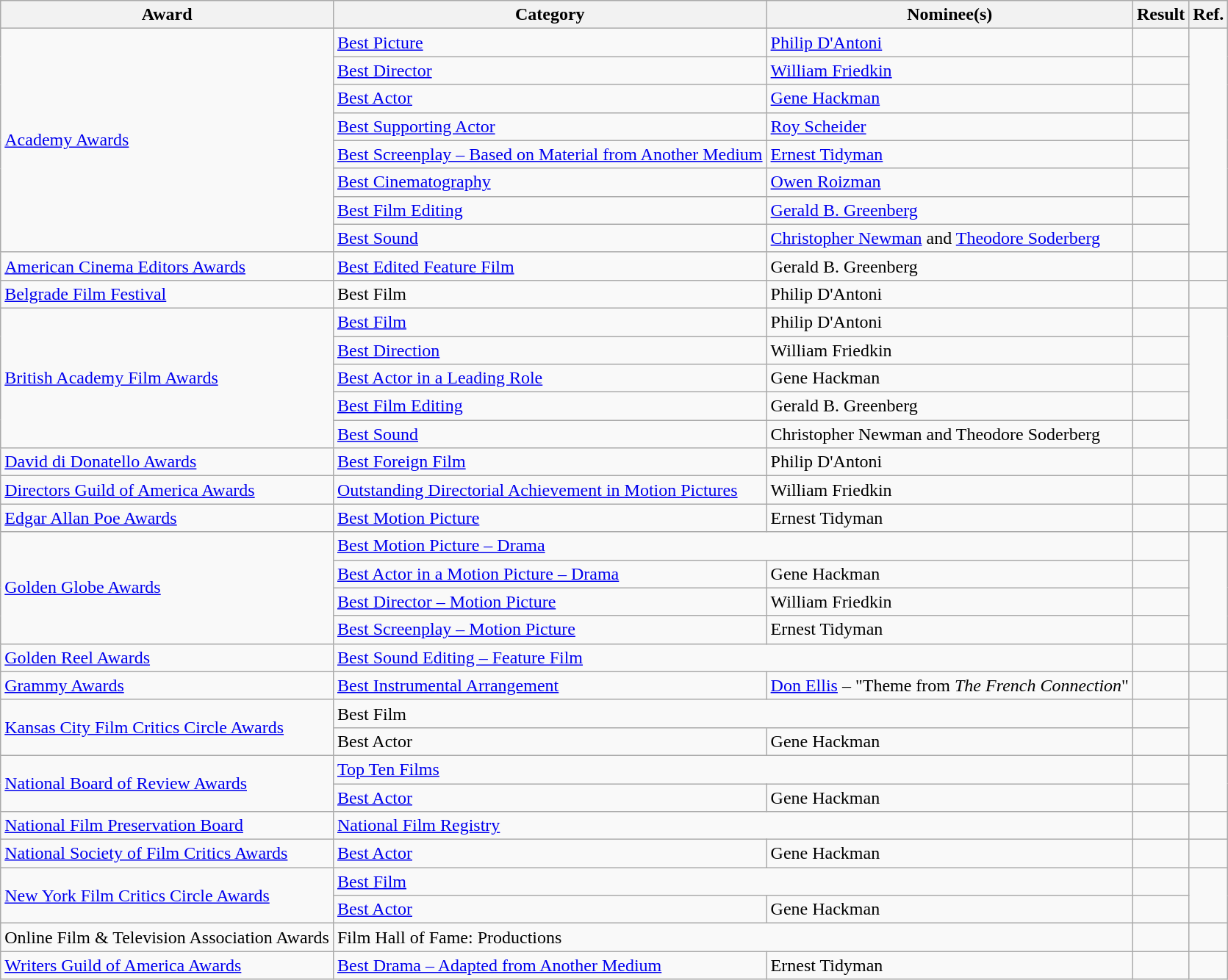<table class="wikitable plainrowheaders">
<tr>
<th>Award</th>
<th>Category</th>
<th>Nominee(s)</th>
<th>Result</th>
<th>Ref.</th>
</tr>
<tr>
<td rowspan="8"><a href='#'>Academy Awards</a></td>
<td><a href='#'>Best Picture</a></td>
<td><a href='#'>Philip D'Antoni</a></td>
<td></td>
<td rowspan="8" align="center"></td>
</tr>
<tr>
<td><a href='#'>Best Director</a></td>
<td><a href='#'>William Friedkin</a></td>
<td></td>
</tr>
<tr>
<td><a href='#'>Best Actor</a></td>
<td><a href='#'>Gene Hackman</a></td>
<td></td>
</tr>
<tr>
<td><a href='#'>Best Supporting Actor</a></td>
<td><a href='#'>Roy Scheider</a></td>
<td></td>
</tr>
<tr>
<td><a href='#'>Best Screenplay – Based on Material from Another Medium</a></td>
<td><a href='#'>Ernest Tidyman</a></td>
<td></td>
</tr>
<tr>
<td><a href='#'>Best Cinematography</a></td>
<td><a href='#'>Owen Roizman</a></td>
<td></td>
</tr>
<tr>
<td><a href='#'>Best Film Editing</a></td>
<td><a href='#'>Gerald B. Greenberg</a></td>
<td></td>
</tr>
<tr>
<td><a href='#'>Best Sound</a></td>
<td><a href='#'>Christopher Newman</a> and <a href='#'>Theodore Soderberg</a></td>
<td></td>
</tr>
<tr>
<td><a href='#'>American Cinema Editors Awards</a></td>
<td><a href='#'>Best Edited Feature Film</a></td>
<td>Gerald B. Greenberg</td>
<td></td>
<td align="center"></td>
</tr>
<tr>
<td><a href='#'>Belgrade Film Festival</a></td>
<td>Best Film</td>
<td>Philip D'Antoni</td>
<td></td>
</tr>
<tr>
<td rowspan="5"><a href='#'>British Academy Film Awards</a></td>
<td><a href='#'>Best Film</a></td>
<td>Philip D'Antoni</td>
<td></td>
<td rowspan="5" align="center"></td>
</tr>
<tr>
<td><a href='#'>Best Direction</a></td>
<td>William Friedkin</td>
<td></td>
</tr>
<tr>
<td><a href='#'>Best Actor in a Leading Role</a></td>
<td>Gene Hackman </td>
<td></td>
</tr>
<tr>
<td><a href='#'>Best Film Editing</a></td>
<td>Gerald B. Greenberg</td>
<td></td>
</tr>
<tr>
<td><a href='#'>Best Sound</a></td>
<td>Christopher Newman and Theodore Soderberg</td>
<td></td>
</tr>
<tr>
<td><a href='#'>David di Donatello Awards</a></td>
<td><a href='#'>Best Foreign Film</a></td>
<td>Philip D'Antoni</td>
<td></td>
<td align="center"></td>
</tr>
<tr>
<td><a href='#'>Directors Guild of America Awards</a></td>
<td><a href='#'>Outstanding Directorial Achievement in Motion Pictures</a></td>
<td>William Friedkin</td>
<td></td>
<td align="center"></td>
</tr>
<tr>
<td><a href='#'>Edgar Allan Poe Awards</a></td>
<td><a href='#'>Best Motion Picture</a></td>
<td>Ernest Tidyman</td>
<td></td>
<td align="center"></td>
</tr>
<tr>
<td rowspan="4"><a href='#'>Golden Globe Awards</a></td>
<td colspan="2"><a href='#'>Best Motion Picture – Drama</a></td>
<td></td>
<td rowspan="4" align="center"></td>
</tr>
<tr>
<td><a href='#'>Best Actor in a Motion Picture – Drama</a></td>
<td>Gene Hackman</td>
<td></td>
</tr>
<tr>
<td><a href='#'>Best Director – Motion Picture</a></td>
<td>William Friedkin</td>
<td></td>
</tr>
<tr>
<td><a href='#'>Best Screenplay – Motion Picture</a></td>
<td>Ernest Tidyman</td>
<td></td>
</tr>
<tr>
<td><a href='#'>Golden Reel Awards</a></td>
<td colspan="2"><a href='#'>Best Sound Editing – Feature Film</a></td>
<td></td>
<td align="center"></td>
</tr>
<tr>
<td><a href='#'>Grammy Awards</a></td>
<td><a href='#'>Best Instrumental Arrangement</a></td>
<td><a href='#'>Don Ellis</a> – "Theme from <em>The French Connection</em>"</td>
<td></td>
<td align="center"></td>
</tr>
<tr>
<td rowspan="2"><a href='#'>Kansas City Film Critics Circle Awards</a></td>
<td colspan="2">Best Film</td>
<td></td>
<td rowspan="2" align="center"></td>
</tr>
<tr>
<td>Best Actor</td>
<td>Gene Hackman</td>
<td></td>
</tr>
<tr>
<td rowspan="2"><a href='#'>National Board of Review Awards</a></td>
<td colspan="2"><a href='#'>Top Ten Films</a></td>
<td></td>
<td rowspan="2" align="center"></td>
</tr>
<tr>
<td><a href='#'>Best Actor</a></td>
<td>Gene Hackman</td>
<td></td>
</tr>
<tr>
<td><a href='#'>National Film Preservation Board</a></td>
<td colspan="2"><a href='#'>National Film Registry</a></td>
<td></td>
<td align="center"></td>
</tr>
<tr>
<td><a href='#'>National Society of Film Critics Awards</a></td>
<td><a href='#'>Best Actor</a></td>
<td>Gene Hackman</td>
<td></td>
<td align="center"></td>
</tr>
<tr>
<td rowspan="2"><a href='#'>New York Film Critics Circle Awards</a></td>
<td colspan="2"><a href='#'>Best Film</a></td>
<td></td>
<td rowspan="2" align="center"></td>
</tr>
<tr>
<td><a href='#'>Best Actor</a></td>
<td>Gene Hackman</td>
<td></td>
</tr>
<tr>
<td>Online Film & Television Association Awards</td>
<td colspan="2">Film Hall of Fame: Productions</td>
<td></td>
<td align="center"></td>
</tr>
<tr>
<td><a href='#'>Writers Guild of America Awards</a></td>
<td><a href='#'>Best Drama – Adapted from Another Medium</a></td>
<td>Ernest Tidyman</td>
<td></td>
<td align="center"></td>
</tr>
</table>
